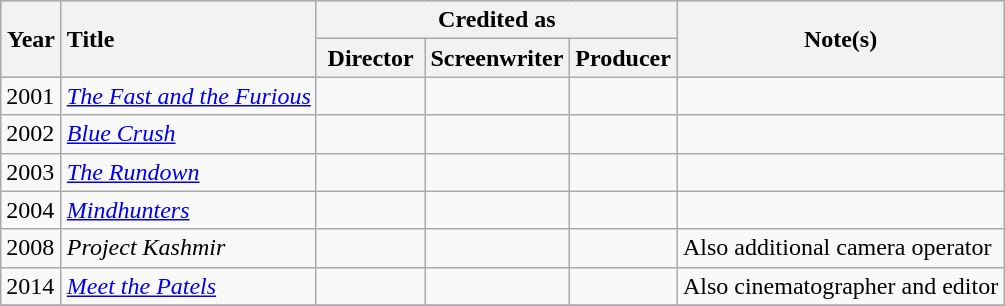<table class="wikitable">
<tr style="background:#ccc; text-align:center;">
<th rowspan="2" style="width:33px;">Year</th>
<th rowspan="2" style="text-align:left;">Title</th>
<th colspan="3">Credited as</th>
<th rowspan="2">Note(s)</th>
</tr>
<tr>
<th width="65">Director</th>
<th width="65">Screenwriter</th>
<th width="65">Producer</th>
</tr>
<tr>
<td>2001</td>
<td><em><a href='#'>The Fast and the Furious</a></em></td>
<td></td>
<td></td>
<td></td>
<td></td>
</tr>
<tr>
<td>2002</td>
<td><em><a href='#'>Blue Crush</a></em></td>
<td></td>
<td></td>
<td></td>
<td></td>
</tr>
<tr>
<td>2003</td>
<td><em><a href='#'>The Rundown</a></em></td>
<td></td>
<td></td>
<td></td>
<td></td>
</tr>
<tr>
<td>2004</td>
<td><em><a href='#'>Mindhunters</a></em></td>
<td></td>
<td></td>
<td></td>
<td></td>
</tr>
<tr>
<td>2008</td>
<td><em>Project Kashmir</em></td>
<td></td>
<td></td>
<td></td>
<td>Also additional camera operator</td>
</tr>
<tr>
<td>2014</td>
<td><em><a href='#'>Meet the Patels</a></em></td>
<td></td>
<td></td>
<td></td>
<td>Also cinematographer and editor</td>
</tr>
<tr>
</tr>
</table>
